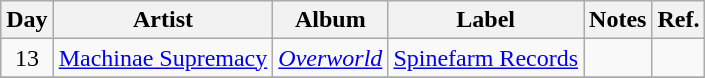<table class="wikitable">
<tr>
<th>Day</th>
<th>Artist</th>
<th>Album</th>
<th>Label</th>
<th>Notes</th>
<th>Ref.</th>
</tr>
<tr>
<td rowspan="1" style="text-align:center;">13</td>
<td><a href='#'>Machinae Supremacy</a></td>
<td><em><a href='#'>Overworld</a></em></td>
<td><a href='#'>Spinefarm Records</a></td>
<td></td>
<td></td>
</tr>
<tr>
</tr>
</table>
